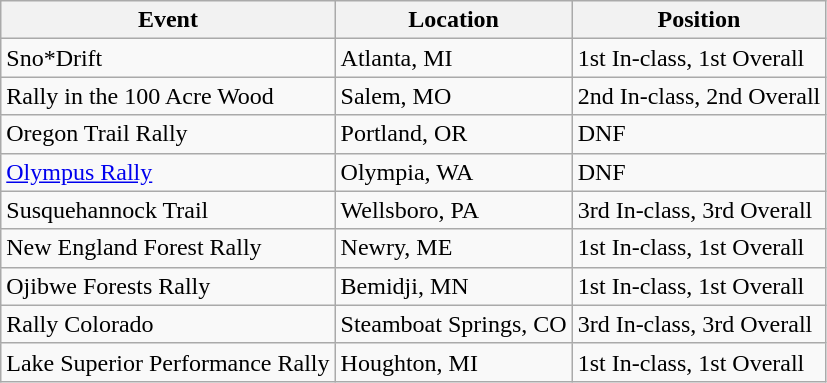<table class="wikitable">
<tr>
<th>Event</th>
<th>Location</th>
<th>Position</th>
</tr>
<tr>
<td>Sno*Drift</td>
<td>Atlanta, MI</td>
<td>1st In-class, 1st Overall</td>
</tr>
<tr>
<td>Rally in the 100 Acre Wood</td>
<td>Salem, MO</td>
<td>2nd In-class, 2nd Overall</td>
</tr>
<tr>
<td>Oregon Trail Rally</td>
<td>Portland, OR</td>
<td>DNF</td>
</tr>
<tr>
<td><a href='#'>Olympus Rally</a></td>
<td>Olympia, WA</td>
<td>DNF</td>
</tr>
<tr>
<td>Susquehannock Trail</td>
<td>Wellsboro, PA</td>
<td>3rd In-class, 3rd Overall</td>
</tr>
<tr>
<td>New England Forest Rally</td>
<td>Newry, ME</td>
<td>1st In-class, 1st Overall</td>
</tr>
<tr>
<td>Ojibwe Forests Rally</td>
<td>Bemidji, MN</td>
<td>1st In-class, 1st Overall</td>
</tr>
<tr>
<td>Rally Colorado</td>
<td>Steamboat Springs, CO</td>
<td>3rd In-class, 3rd Overall</td>
</tr>
<tr>
<td>Lake Superior Performance Rally</td>
<td>Houghton, MI</td>
<td>1st In-class, 1st Overall</td>
</tr>
</table>
